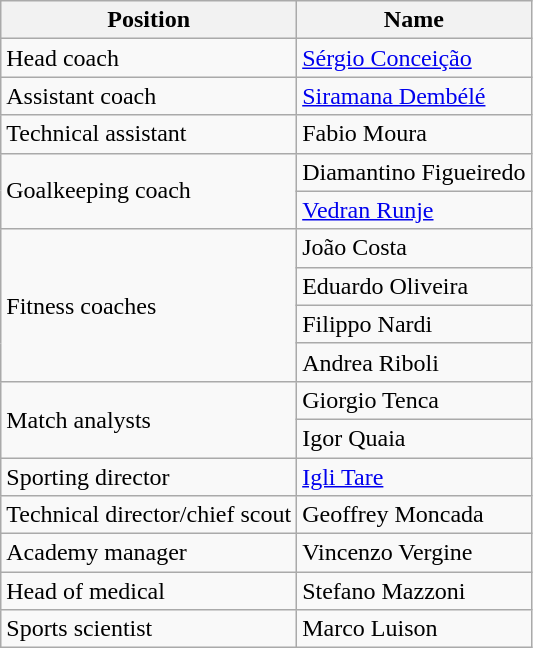<table class="wikitable">
<tr>
<th>Position</th>
<th>Name</th>
</tr>
<tr>
<td>Head coach</td>
<td> <a href='#'>Sérgio Conceição</a></td>
</tr>
<tr>
<td>Assistant coach</td>
<td> <a href='#'>Siramana Dembélé</a></td>
</tr>
<tr>
<td>Technical assistant</td>
<td> Fabio Moura</td>
</tr>
<tr>
<td rowspan="2">Goalkeeping coach</td>
<td> Diamantino Figueiredo</td>
</tr>
<tr>
<td> <a href='#'>Vedran Runje</a></td>
</tr>
<tr>
<td rowspan="4">Fitness coaches</td>
<td> João Costa</td>
</tr>
<tr>
<td> Eduardo Oliveira</td>
</tr>
<tr>
<td> Filippo Nardi</td>
</tr>
<tr>
<td> Andrea Riboli</td>
</tr>
<tr>
<td rowspan="2">Match analysts</td>
<td> Giorgio Tenca</td>
</tr>
<tr>
<td> Igor Quaia</td>
</tr>
<tr>
<td>Sporting director</td>
<td> <a href='#'>Igli Tare</a></td>
</tr>
<tr>
<td>Technical director/chief scout</td>
<td> Geoffrey Moncada</td>
</tr>
<tr>
<td>Academy manager</td>
<td> Vincenzo Vergine</td>
</tr>
<tr>
<td>Head of medical</td>
<td> Stefano Mazzoni</td>
</tr>
<tr>
<td>Sports scientist</td>
<td> Marco Luison</td>
</tr>
</table>
